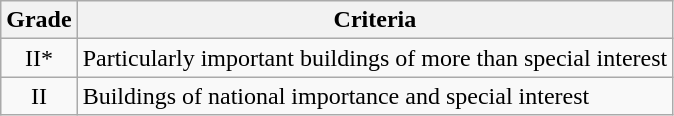<table class="wikitable">
<tr>
<th>Grade</th>
<th>Criteria</th>
</tr>
<tr>
<td align="center" >II*</td>
<td>Particularly important buildings of more than special interest</td>
</tr>
<tr>
<td align="center" >II</td>
<td>Buildings of national importance and special interest</td>
</tr>
</table>
